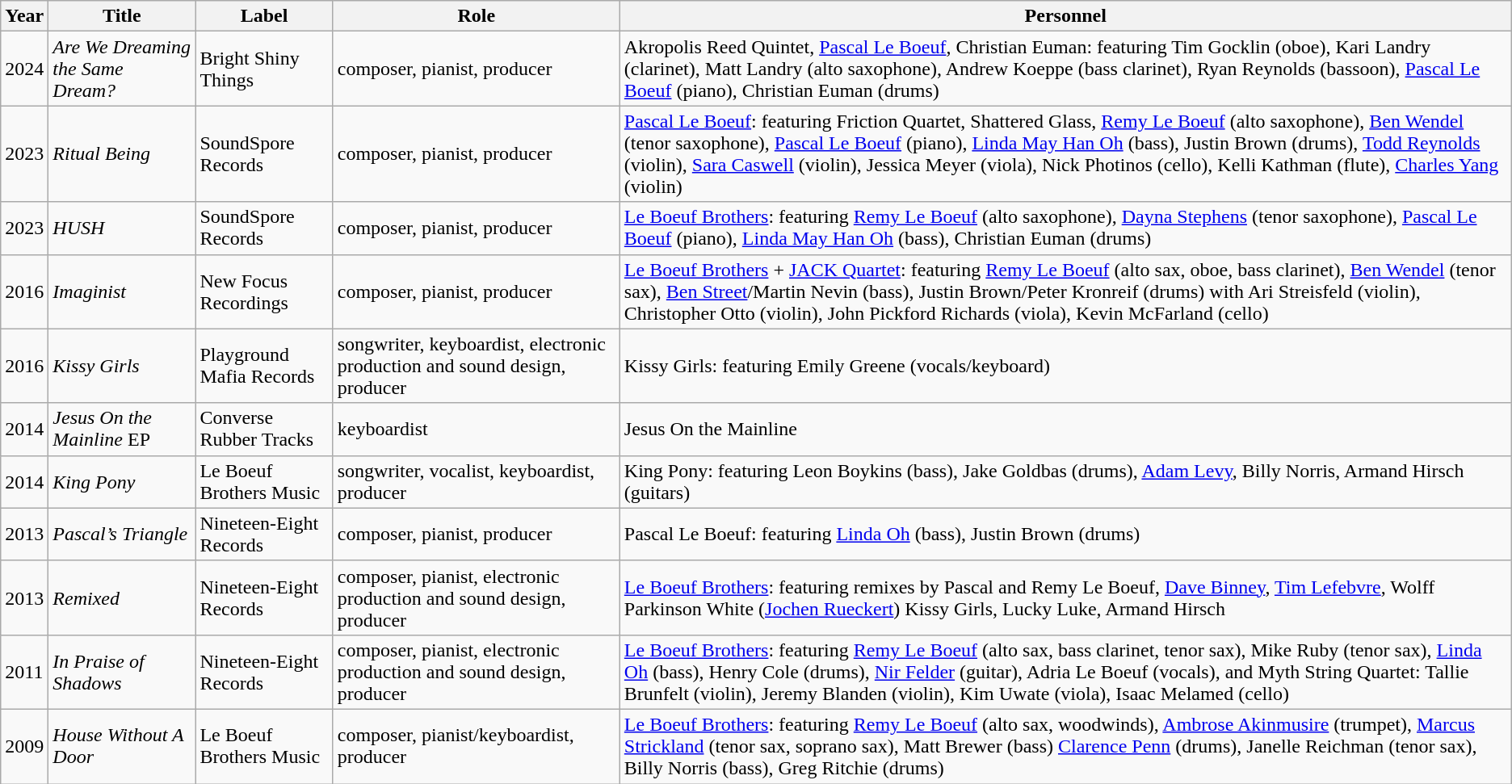<table class="wikitable">
<tr>
<th>Year</th>
<th>Title</th>
<th>Label</th>
<th>Role</th>
<th>Personnel</th>
</tr>
<tr>
<td>2024</td>
<td><em>Are We Dreaming the Same Dream?</em></td>
<td>Bright Shiny Things</td>
<td>composer, pianist, producer</td>
<td>Akropolis Reed Quintet, <a href='#'>Pascal Le Boeuf</a>, Christian Euman: featuring Tim Gocklin (oboe), Kari Landry (clarinet), Matt Landry (alto saxophone), Andrew Koeppe (bass clarinet), Ryan Reynolds (bassoon), <a href='#'>Pascal Le Boeuf</a> (piano), Christian Euman (drums)</td>
</tr>
<tr>
<td>2023</td>
<td><em>Ritual Being</em></td>
<td>SoundSpore Records</td>
<td>composer, pianist, producer</td>
<td><a href='#'>Pascal Le Boeuf</a>: featuring Friction Quartet, Shattered Glass, <a href='#'>Remy Le Boeuf</a> (alto saxophone), <a href='#'>Ben Wendel</a> (tenor saxophone), <a href='#'>Pascal Le Boeuf</a> (piano), <a href='#'>Linda May Han Oh</a> (bass), Justin Brown (drums), <a href='#'>Todd Reynolds</a> (violin), <a href='#'>Sara Caswell</a> (violin), Jessica Meyer (viola), Nick Photinos (cello), Kelli Kathman (flute), <a href='#'>Charles Yang</a> (violin)</td>
</tr>
<tr>
<td>2023</td>
<td><em>HUSH</em></td>
<td>SoundSpore Records</td>
<td>composer, pianist, producer</td>
<td><a href='#'>Le Boeuf Brothers</a>: featuring <a href='#'>Remy Le Boeuf</a> (alto saxophone), <a href='#'>Dayna Stephens</a> (tenor saxophone), <a href='#'>Pascal Le Boeuf</a> (piano), <a href='#'>Linda May Han Oh</a> (bass), Christian Euman (drums)</td>
</tr>
<tr>
<td>2016</td>
<td><em>Imaginist</em></td>
<td>New Focus Recordings</td>
<td>composer, pianist, producer</td>
<td><a href='#'>Le Boeuf Brothers</a> + <a href='#'>JACK Quartet</a>: featuring <a href='#'>Remy Le Boeuf</a> (alto sax, oboe, bass clarinet), <a href='#'>Ben Wendel</a> (tenor sax), <a href='#'>Ben Street</a>/Martin Nevin (bass), Justin Brown/Peter Kronreif (drums) with Ari Streisfeld (violin), Christopher Otto (violin), John Pickford Richards (viola),  Kevin McFarland (cello)</td>
</tr>
<tr>
<td>2016</td>
<td><em>Kissy Girls</em></td>
<td>Playground Mafia Records</td>
<td>songwriter, keyboardist, electronic production and sound design, producer</td>
<td>Kissy Girls: featuring Emily Greene (vocals/keyboard)</td>
</tr>
<tr>
<td>2014</td>
<td><em>Jesus On the Mainline</em> EP</td>
<td>Converse Rubber Tracks</td>
<td>keyboardist</td>
<td>Jesus On the Mainline</td>
</tr>
<tr>
<td>2014</td>
<td><em>King Pony</em></td>
<td>Le Boeuf Brothers Music</td>
<td>songwriter, vocalist, keyboardist, producer</td>
<td>King Pony: featuring Leon Boykins (bass), Jake Goldbas (drums), <a href='#'>Adam Levy</a>, Billy Norris, Armand Hirsch (guitars)</td>
</tr>
<tr>
<td>2013</td>
<td><em>Pascal’s Triangle</em></td>
<td>Nineteen-Eight Records</td>
<td>composer, pianist, producer</td>
<td>Pascal Le Boeuf: featuring <a href='#'>Linda Oh</a> (bass), Justin Brown (drums)</td>
</tr>
<tr>
<td>2013</td>
<td><em>Remixed</em></td>
<td>Nineteen-Eight Records</td>
<td>composer, pianist, electronic production and sound design, producer</td>
<td><a href='#'>Le Boeuf Brothers</a>: featuring remixes by Pascal and Remy Le Boeuf, <a href='#'>Dave Binney</a>, <a href='#'>Tim Lefebvre</a>, Wolff Parkinson White (<a href='#'>Jochen Rueckert</a>) Kissy Girls, Lucky Luke, Armand Hirsch</td>
</tr>
<tr>
<td>2011</td>
<td><em>In Praise of Shadows</em></td>
<td>Nineteen-Eight Records</td>
<td>composer, pianist, electronic production and sound design, producer</td>
<td><a href='#'>Le Boeuf Brothers</a>: featuring <a href='#'>Remy Le Boeuf</a> (alto sax, bass clarinet, tenor sax), Mike Ruby (tenor sax), <a href='#'>Linda Oh</a> (bass), Henry Cole (drums), <a href='#'>Nir Felder</a> (guitar), Adria Le Boeuf (vocals), and Myth String Quartet: Tallie Brunfelt (violin), Jeremy Blanden (violin), Kim Uwate (viola), Isaac Melamed (cello)</td>
</tr>
<tr>
<td>2009</td>
<td><em>House Without A Door</em></td>
<td>Le Boeuf Brothers Music</td>
<td>composer, pianist/keyboardist, producer</td>
<td><a href='#'>Le Boeuf Brothers</a>: featuring <a href='#'>Remy Le Boeuf</a> (alto sax, woodwinds), <a href='#'>Ambrose Akinmusire</a> (trumpet), <a href='#'>Marcus Strickland</a> (tenor sax, soprano sax), Matt Brewer (bass) <a href='#'>Clarence Penn</a> (drums), Janelle Reichman (tenor sax), Billy Norris (bass), Greg Ritchie (drums)</td>
</tr>
</table>
